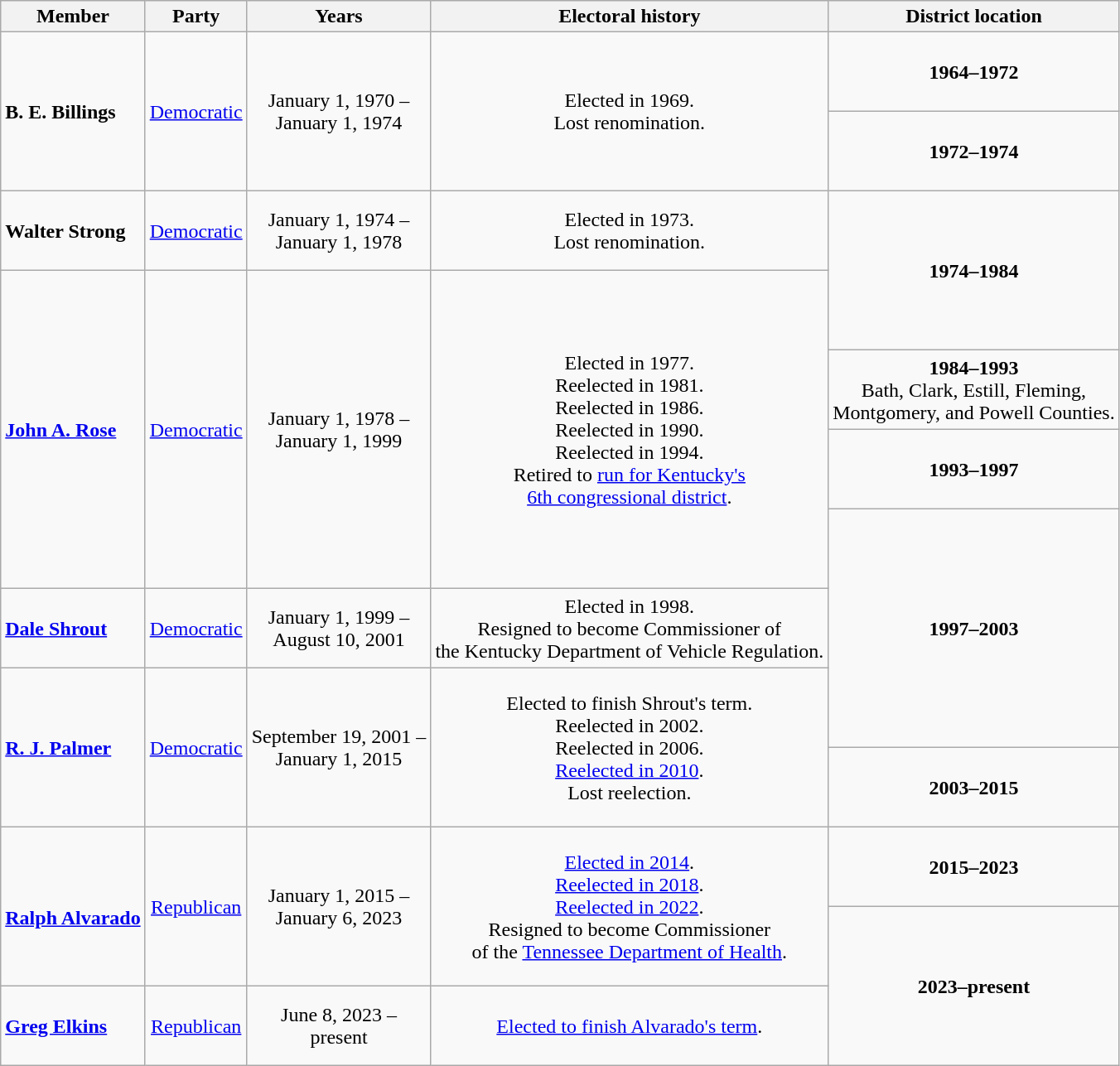<table class=wikitable style="text-align:center">
<tr>
<th>Member</th>
<th>Party</th>
<th>Years</th>
<th>Electoral history</th>
<th>District location</th>
</tr>
<tr style="height:4em">
<td rowspan=2 align=left><strong>B. E. Billings</strong><br></td>
<td rowspan=2 ><a href='#'>Democratic</a></td>
<td rowspan=2 nowrap>January 1, 1970 –<br>January 1, 1974</td>
<td rowspan=2>Elected in 1969.<br>Lost renomination.</td>
<td><strong>1964–1972</strong><br></td>
</tr>
<tr style="height:4em">
<td><strong>1972–1974</strong><br></td>
</tr>
<tr style="height:4em">
<td align=left><strong>Walter Strong</strong><br></td>
<td><a href='#'>Democratic</a></td>
<td nowrap>January 1, 1974 –<br>January 1, 1978</td>
<td>Elected in 1973.<br>Lost renomination.</td>
<td rowspan=2><strong>1974–1984</strong><br></td>
</tr>
<tr style="height:4em">
<td rowspan=4 align=left><strong><a href='#'>John A. Rose</a></strong><br></td>
<td rowspan=4 ><a href='#'>Democratic</a></td>
<td rowspan=4 nowrap>January 1, 1978 –<br>January 1, 1999</td>
<td rowspan=4>Elected in 1977.<br>Reelected in 1981.<br>Reelected in 1986.<br>Reelected in 1990.<br>Reelected in 1994.<br>Retired to <a href='#'>run for Kentucky's<br>6th congressional district</a>.</td>
</tr>
<tr style="height:4em">
<td><strong>1984–1993</strong><br>Bath, Clark, Estill, Fleming,<br>Montgomery, and Powell Counties.</td>
</tr>
<tr style="height:4em">
<td><strong>1993–1997</strong><br></td>
</tr>
<tr style="height:4em">
<td rowspan=3><strong>1997–2003</strong><br></td>
</tr>
<tr style="height:4em">
<td align=left><strong><a href='#'>Dale Shrout</a></strong><br></td>
<td><a href='#'>Democratic</a></td>
<td nowrap>January 1, 1999 –<br>August 10, 2001</td>
<td>Elected in 1998.<br>Resigned to become Commissioner of<br>the Kentucky Department of Vehicle Regulation.</td>
</tr>
<tr style="height:4em">
<td rowspan=2 align=left><strong><a href='#'>R. J. Palmer</a></strong><br></td>
<td rowspan=2 ><a href='#'>Democratic</a></td>
<td rowspan=2 nowrap>September 19, 2001 –<br>January 1, 2015</td>
<td rowspan=2>Elected to finish Shrout's term.<br>Reelected in 2002.<br>Reelected in 2006.<br><a href='#'>Reelected in 2010</a>.<br>Lost reelection.</td>
</tr>
<tr style="height:4em">
<td><strong>2003–2015</strong><br></td>
</tr>
<tr style="height:4em">
<td rowspan=2 align=left><br><strong><a href='#'>Ralph Alvarado</a></strong><br></td>
<td rowspan=2 ><a href='#'>Republican</a></td>
<td rowspan=2 nowrap>January 1, 2015 –<br>January 6, 2023</td>
<td rowspan=2><a href='#'>Elected in 2014</a>.<br><a href='#'>Reelected in 2018</a>.<br><a href='#'>Reelected in 2022</a>.<br>Resigned to become Commissioner<br>of the <a href='#'>Tennessee Department of Health</a>.</td>
<td><strong>2015–2023</strong><br></td>
</tr>
<tr style="height:4em">
<td rowspan=2><strong>2023–present</strong><br></td>
</tr>
<tr style="height:4em">
<td align=left><strong><a href='#'>Greg Elkins</a></strong><br></td>
<td><a href='#'>Republican</a></td>
<td nowrap>June 8, 2023 –<br>present</td>
<td><a href='#'>Elected to finish Alvarado's term</a>.</td>
</tr>
</table>
